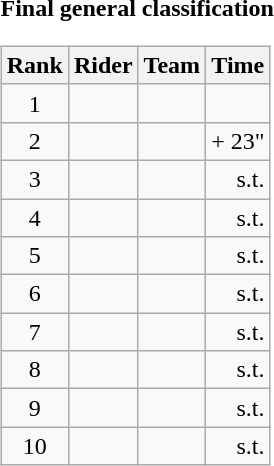<table>
<tr>
<td><strong>Final general classification</strong><br><table class="wikitable">
<tr>
<th scope="col">Rank</th>
<th scope="col">Rider</th>
<th scope="col">Team</th>
<th scope="col">Time</th>
</tr>
<tr>
<td style="text-align:center;">1</td>
<td></td>
<td></td>
<td style="text-align:right;"></td>
</tr>
<tr>
<td style="text-align:center;">2</td>
<td></td>
<td></td>
<td style="text-align:right;">+ 23"</td>
</tr>
<tr>
<td style="text-align:center;">3</td>
<td></td>
<td></td>
<td style="text-align:right;">s.t.</td>
</tr>
<tr>
<td style="text-align:center;">4</td>
<td></td>
<td></td>
<td style="text-align:right;">s.t.</td>
</tr>
<tr>
<td style="text-align:center;">5</td>
<td></td>
<td></td>
<td style="text-align:right;">s.t.</td>
</tr>
<tr>
<td style="text-align:center;">6</td>
<td></td>
<td></td>
<td style="text-align:right;">s.t.</td>
</tr>
<tr>
<td style="text-align:center;">7</td>
<td></td>
<td></td>
<td style="text-align:right;">s.t.</td>
</tr>
<tr>
<td style="text-align:center;">8</td>
<td></td>
<td></td>
<td style="text-align:right;">s.t.</td>
</tr>
<tr>
<td style="text-align:center;">9</td>
<td></td>
<td></td>
<td style="text-align:right;">s.t.</td>
</tr>
<tr>
<td style="text-align:center;">10</td>
<td></td>
<td></td>
<td style="text-align:right;">s.t.</td>
</tr>
</table>
</td>
</tr>
</table>
